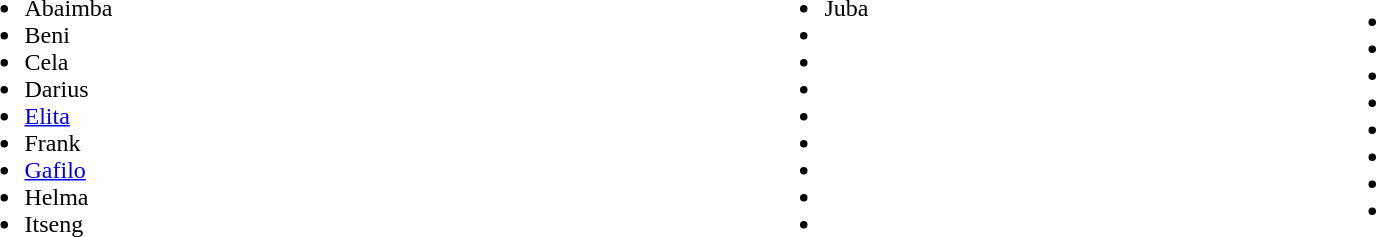<table width="90%">
<tr>
<td><br><ul><li>Abaimba</li><li>Beni</li><li>Cela</li><li>Darius</li><li><a href='#'>Elita</a></li><li>Frank</li><li><a href='#'>Gafilo</a></li><li>Helma</li><li>Itseng</li></ul></td>
<td><br><ul><li>Juba</li><li></li><li></li><li></li><li></li><li></li><li></li><li></li><li></li></ul></td>
<td><br><ul><li></li><li></li><li></li><li></li><li></li><li></li><li></li><li></li></ul></td>
</tr>
</table>
